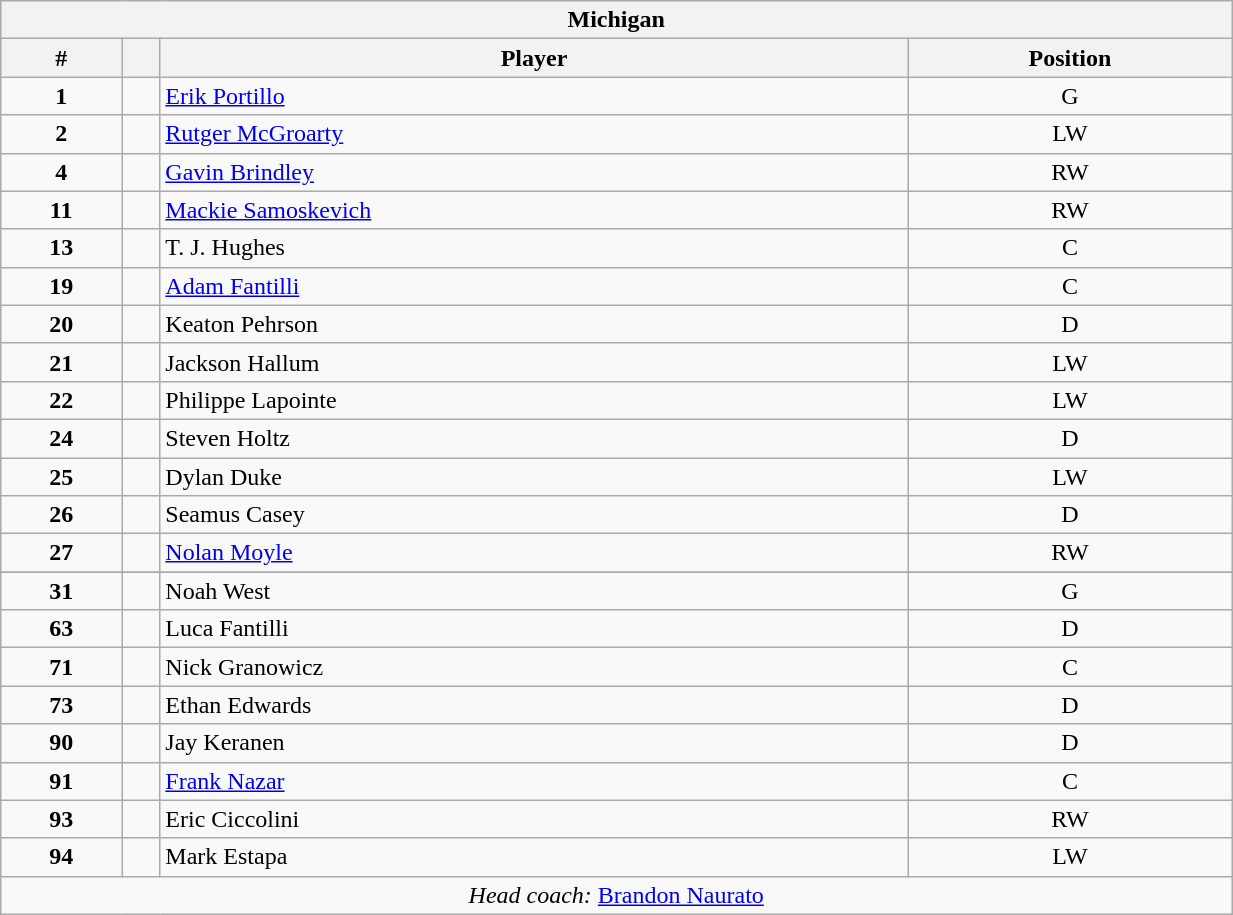<table class="wikitable" style="width:65%; text-align:center;">
<tr>
<th colspan=4>Michigan</th>
</tr>
<tr>
<th>#</th>
<th></th>
<th>Player</th>
<th>Position</th>
</tr>
<tr>
<td><strong>1</strong></td>
<td align=center></td>
<td align=left><a href='#'>Erik Portillo</a></td>
<td>G</td>
</tr>
<tr>
<td><strong>2</strong></td>
<td align=center></td>
<td align=left><a href='#'>Rutger McGroarty</a></td>
<td>LW</td>
</tr>
<tr>
<td><strong>4</strong></td>
<td align=center></td>
<td align=left><a href='#'>Gavin Brindley</a></td>
<td>RW</td>
</tr>
<tr>
<td><strong>11</strong></td>
<td align=center></td>
<td align=left><a href='#'>Mackie Samoskevich</a></td>
<td>RW</td>
</tr>
<tr>
<td><strong>13</strong></td>
<td align=center></td>
<td align=left>T. J. Hughes</td>
<td>C</td>
</tr>
<tr>
<td><strong>19</strong></td>
<td align=center></td>
<td align=left><a href='#'>Adam Fantilli</a></td>
<td>C</td>
</tr>
<tr>
<td><strong>20</strong></td>
<td align=center></td>
<td align=left>Keaton Pehrson</td>
<td>D</td>
</tr>
<tr>
<td><strong>21</strong></td>
<td align=center></td>
<td align=left>Jackson Hallum</td>
<td>LW</td>
</tr>
<tr>
<td><strong>22</strong></td>
<td align=center></td>
<td align=left>Philippe Lapointe</td>
<td>LW</td>
</tr>
<tr>
<td><strong>24</strong></td>
<td align=center></td>
<td align=left>Steven Holtz</td>
<td>D</td>
</tr>
<tr>
<td><strong>25</strong></td>
<td align=center></td>
<td align=left>Dylan Duke</td>
<td>LW</td>
</tr>
<tr>
<td><strong>26</strong></td>
<td align=center></td>
<td align=left>Seamus Casey</td>
<td>D</td>
</tr>
<tr>
<td><strong>27</strong></td>
<td align=center></td>
<td align=left><a href='#'>Nolan Moyle</a></td>
<td>RW</td>
</tr>
<tr>
</tr>
<tr>
<td><strong>31</strong></td>
<td align=center></td>
<td align=left>Noah West</td>
<td>G</td>
</tr>
<tr>
<td><strong>63</strong></td>
<td align=center></td>
<td align=left>Luca Fantilli</td>
<td>D</td>
</tr>
<tr>
<td><strong>71</strong></td>
<td align=center></td>
<td align=left>Nick Granowicz</td>
<td>C</td>
</tr>
<tr>
<td><strong>73</strong></td>
<td align=center></td>
<td align=left>Ethan Edwards</td>
<td>D</td>
</tr>
<tr>
<td><strong>90</strong></td>
<td align=center></td>
<td align=left>Jay Keranen</td>
<td>D</td>
</tr>
<tr>
<td><strong>91</strong></td>
<td align=center></td>
<td align=left><a href='#'>Frank Nazar</a></td>
<td>C</td>
</tr>
<tr>
<td><strong>93</strong></td>
<td align=center></td>
<td align=left>Eric Ciccolini</td>
<td>RW</td>
</tr>
<tr>
<td><strong>94</strong></td>
<td align=center></td>
<td align=left>Mark Estapa</td>
<td>LW</td>
</tr>
<tr>
<td colspan=4><em>Head coach:</em>  <a href='#'>Brandon Naurato</a></td>
</tr>
</table>
